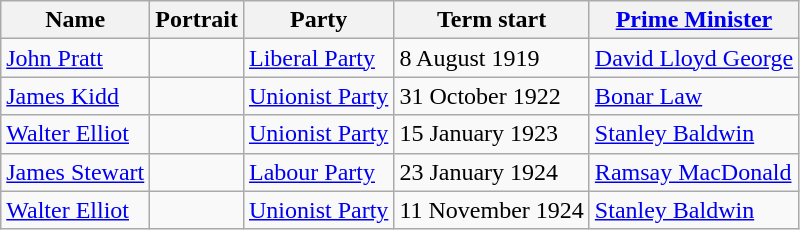<table class="wikitable">
<tr>
<th>Name</th>
<th>Portrait</th>
<th>Party</th>
<th>Term start</th>
<th><a href='#'>Prime Minister</a></th>
</tr>
<tr>
<td><a href='#'>John Pratt</a><br></td>
<td></td>
<td><a href='#'>Liberal Party</a></td>
<td>8 August 1919</td>
<td><a href='#'>David Lloyd George</a></td>
</tr>
<tr>
<td><a href='#'>James Kidd</a><br></td>
<td></td>
<td><a href='#'>Unionist Party</a></td>
<td>31 October 1922</td>
<td><a href='#'>Bonar Law</a></td>
</tr>
<tr>
<td><a href='#'>Walter Elliot</a><br></td>
<td></td>
<td><a href='#'>Unionist Party</a></td>
<td>15 January 1923</td>
<td><a href='#'>Stanley Baldwin</a></td>
</tr>
<tr>
<td><a href='#'>James Stewart</a><br></td>
<td></td>
<td><a href='#'>Labour Party</a></td>
<td>23 January 1924</td>
<td><a href='#'>Ramsay MacDonald</a></td>
</tr>
<tr>
<td><a href='#'>Walter Elliot</a><br></td>
<td></td>
<td><a href='#'>Unionist Party</a></td>
<td>11 November 1924</td>
<td><a href='#'>Stanley Baldwin</a></td>
</tr>
</table>
